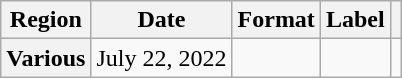<table class="wikitable plainrowheaders">
<tr>
<th scope="col">Region</th>
<th scope="col">Date</th>
<th scope="col">Format</th>
<th scope="col">Label</th>
<th scope="col"></th>
</tr>
<tr>
<th scope="row">Various</th>
<td rowspan="1">July 22, 2022</td>
<td rowspan="1"></td>
<td rowspan="1"></td>
<td align="center"></td>
</tr>
</table>
